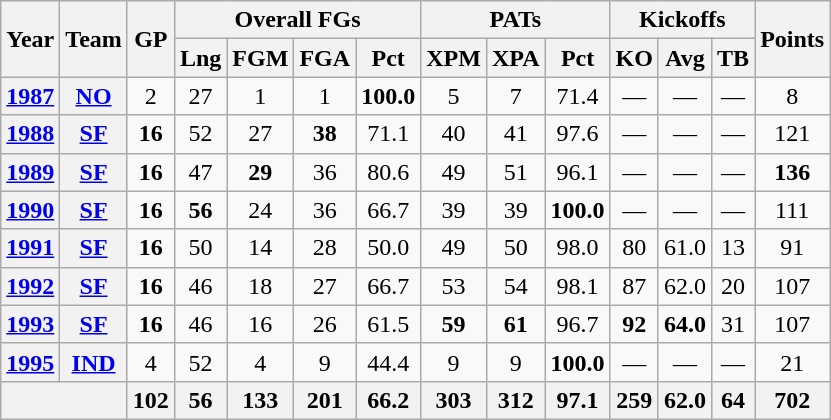<table class=wikitable style="text-align:center;">
<tr>
<th rowspan="2">Year</th>
<th rowspan="2">Team</th>
<th rowspan="2">GP</th>
<th colspan="4">Overall FGs</th>
<th colspan="3">PATs</th>
<th colspan="3">Kickoffs</th>
<th rowspan="2">Points</th>
</tr>
<tr>
<th>Lng</th>
<th>FGM</th>
<th>FGA</th>
<th>Pct</th>
<th>XPM</th>
<th>XPA</th>
<th>Pct</th>
<th>KO</th>
<th>Avg</th>
<th>TB</th>
</tr>
<tr>
<th><a href='#'>1987</a></th>
<th style="text-align:center;"><a href='#'>NO</a></th>
<td>2</td>
<td>27</td>
<td>1</td>
<td>1</td>
<td><strong>100.0</strong></td>
<td>5</td>
<td>7</td>
<td>71.4</td>
<td>—</td>
<td>—</td>
<td>—</td>
<td>8</td>
</tr>
<tr>
<th><a href='#'>1988</a></th>
<th><a href='#'>SF</a></th>
<td><strong>16</strong></td>
<td>52</td>
<td>27</td>
<td><strong>38</strong></td>
<td>71.1</td>
<td>40</td>
<td>41</td>
<td>97.6</td>
<td>—</td>
<td>—</td>
<td>—</td>
<td>121</td>
</tr>
<tr>
<th><a href='#'>1989</a></th>
<th><a href='#'>SF</a></th>
<td><strong>16</strong></td>
<td>47</td>
<td><strong>29</strong></td>
<td>36</td>
<td>80.6</td>
<td>49</td>
<td>51</td>
<td>96.1</td>
<td>—</td>
<td>—</td>
<td>—</td>
<td><strong>136</strong></td>
</tr>
<tr>
<th><a href='#'>1990</a></th>
<th><a href='#'>SF</a></th>
<td><strong>16</strong></td>
<td><strong>56</strong></td>
<td>24</td>
<td>36</td>
<td>66.7</td>
<td>39</td>
<td>39</td>
<td><strong>100.0</strong></td>
<td>—</td>
<td>—</td>
<td>—</td>
<td>111</td>
</tr>
<tr>
<th><a href='#'>1991</a></th>
<th><a href='#'>SF</a></th>
<td><strong>16</strong></td>
<td>50</td>
<td>14</td>
<td>28</td>
<td>50.0</td>
<td>49</td>
<td>50</td>
<td>98.0</td>
<td>80</td>
<td>61.0</td>
<td>13</td>
<td>91</td>
</tr>
<tr>
<th><a href='#'>1992</a></th>
<th><a href='#'>SF</a></th>
<td><strong>16</strong></td>
<td>46</td>
<td>18</td>
<td>27</td>
<td>66.7</td>
<td>53</td>
<td>54</td>
<td>98.1</td>
<td>87</td>
<td>62.0</td>
<td>20</td>
<td>107</td>
</tr>
<tr>
<th><a href='#'>1993</a></th>
<th><a href='#'>SF</a></th>
<td><strong>16</strong></td>
<td>46</td>
<td>16</td>
<td>26</td>
<td>61.5</td>
<td><strong>59</strong></td>
<td><strong>61</strong></td>
<td>96.7</td>
<td><strong>92</strong></td>
<td><strong>64.0</strong></td>
<td>31</td>
<td>107</td>
</tr>
<tr>
<th><a href='#'>1995</a></th>
<th><a href='#'>IND</a></th>
<td>4</td>
<td>52</td>
<td>4</td>
<td>9</td>
<td>44.4</td>
<td>9</td>
<td>9</td>
<td><strong>100.0</strong></td>
<td>—</td>
<td>—</td>
<td>—</td>
<td>21</td>
</tr>
<tr>
<th colspan="2"></th>
<th>102</th>
<th>56</th>
<th>133</th>
<th>201</th>
<th>66.2</th>
<th>303</th>
<th>312</th>
<th>97.1</th>
<th>259</th>
<th>62.0</th>
<th>64</th>
<th>702</th>
</tr>
</table>
